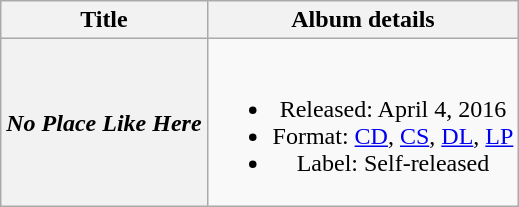<table class="wikitable plainrowheaders" style="text-align:center;">
<tr>
<th scope="col" rowspan="1">Title</th>
<th scope="col" rowspan="1">Album details</th>
</tr>
<tr>
<th scope="row"><strong><em>No Place Like Here</em></strong></th>
<td><br><ul><li>Released: April 4, 2016</li><li>Format: <a href='#'>CD</a>, <a href='#'>CS</a>, <a href='#'>DL</a>, <a href='#'>LP</a></li><li>Label: Self-released</li></ul></td>
</tr>
</table>
